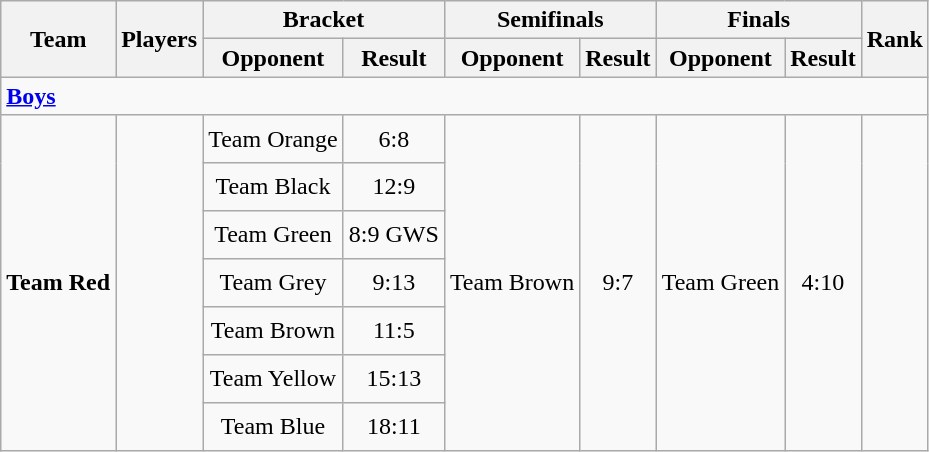<table class="wikitable" style="text-align:center" style="font-size:90%">
<tr>
<th rowspan="2">Team</th>
<th rowspan="2">Players</th>
<th colspan="2">Bracket</th>
<th colspan="2">Semifinals</th>
<th colspan="2">Finals</th>
<th rowspan="2">Rank</th>
</tr>
<tr>
<th>Opponent</th>
<th>Result</th>
<th>Opponent</th>
<th>Result</th>
<th>Opponent</th>
<th>Result</th>
</tr>
<tr>
<td colspan="9" style="text-align:left"><strong><a href='#'>Boys</a></strong></td>
</tr>
<tr>
<td rowspan="7" style="text-align:left"><strong>Team Red</strong></td>
<td rowspan="7" style="text-align:left"><br><br><br><br><br><br><br><br><br><br><br><br></td>
<td>Team Orange</td>
<td>6:8</td>
<td rowspan="7">Team Brown</td>
<td rowspan="7">9:7</td>
<td rowspan="7">Team Green</td>
<td rowspan="7">4:10</td>
<td rowspan="7"></td>
</tr>
<tr>
<td>Team Black</td>
<td>12:9</td>
</tr>
<tr>
<td>Team Green</td>
<td>8:9 GWS</td>
</tr>
<tr>
<td>Team Grey</td>
<td>9:13</td>
</tr>
<tr>
<td>Team Brown</td>
<td>11:5</td>
</tr>
<tr>
<td>Team Yellow</td>
<td>15:13</td>
</tr>
<tr>
<td>Team Blue</td>
<td>18:11</td>
</tr>
</table>
